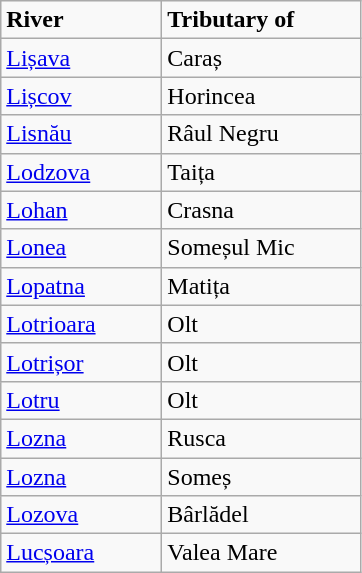<table class="wikitable">
<tr>
<td width="100pt"><strong>River</strong></td>
<td width="125pt"><strong>Tributary of</strong></td>
</tr>
<tr>
<td><a href='#'>Lișava</a></td>
<td>Caraș</td>
</tr>
<tr>
<td><a href='#'>Lișcov</a></td>
<td>Horincea</td>
</tr>
<tr>
<td><a href='#'>Lisnău</a></td>
<td>Râul Negru</td>
</tr>
<tr>
<td><a href='#'>Lodzova</a></td>
<td>Taița</td>
</tr>
<tr>
<td><a href='#'>Lohan</a></td>
<td>Crasna</td>
</tr>
<tr>
<td><a href='#'>Lonea</a></td>
<td>Someșul Mic</td>
</tr>
<tr>
<td><a href='#'>Lopatna</a></td>
<td>Matița</td>
</tr>
<tr>
<td><a href='#'>Lotrioara</a></td>
<td>Olt</td>
</tr>
<tr>
<td><a href='#'>Lotrișor</a></td>
<td>Olt</td>
</tr>
<tr>
<td><a href='#'>Lotru</a></td>
<td>Olt</td>
</tr>
<tr>
<td><a href='#'>Lozna</a></td>
<td>Rusca</td>
</tr>
<tr>
<td><a href='#'>Lozna</a></td>
<td>Someș</td>
</tr>
<tr>
<td><a href='#'>Lozova</a></td>
<td>Bârlădel</td>
</tr>
<tr>
<td><a href='#'>Lucșoara</a></td>
<td>Valea Mare</td>
</tr>
</table>
